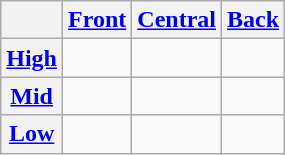<table class="wikitable">
<tr>
<th></th>
<th><a href='#'>Front</a></th>
<th><a href='#'>Central</a></th>
<th><a href='#'>Back</a></th>
</tr>
<tr>
<th><a href='#'>High</a></th>
<td></td>
<td></td>
<td></td>
</tr>
<tr>
<th><a href='#'>Mid</a></th>
<td></td>
<td></td>
<td></td>
</tr>
<tr>
<th><a href='#'>Low</a></th>
<td></td>
<td></td>
<td></td>
</tr>
</table>
